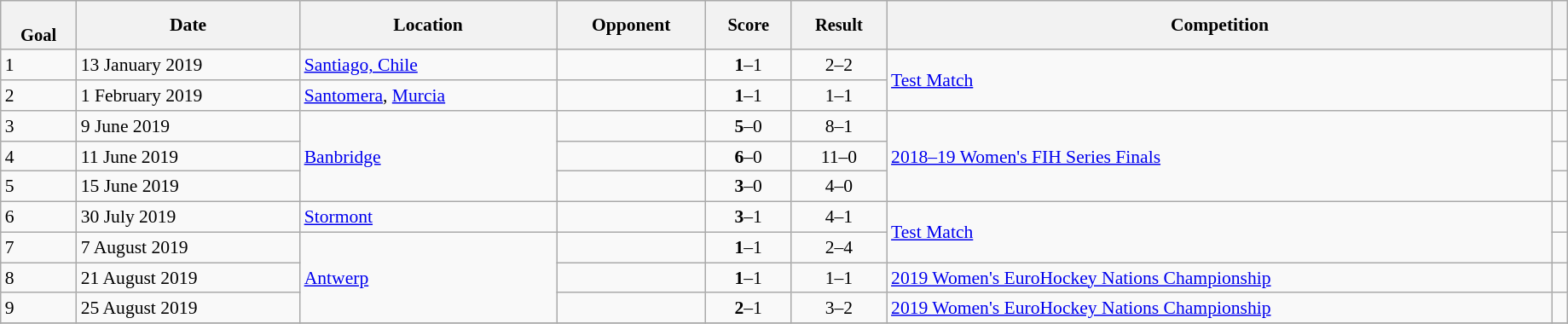<table class="wikitable sortable" style="font-size:90%" width=97%>
<tr>
<th style="font-size:95%;" data-sort-type=number><br>Goal</th>
<th align=center>Date</th>
<th>Location</th>
<th width=110>Opponent</th>
<th data-sort-type="number" style="font-size:95%">Score</th>
<th data-sort-type="number" style="font-size:95%">Result</th>
<th>Competition</th>
<th></th>
</tr>
<tr>
<td>1</td>
<td>13 January 2019</td>
<td><a href='#'>Santiago, Chile</a></td>
<td></td>
<td align="center"><strong>1</strong>–1</td>
<td align="center">2–2</td>
<td rowspan=2><a href='#'>Test Match</a></td>
<td></td>
</tr>
<tr>
<td>2</td>
<td>1 February 2019</td>
<td><a href='#'>Santomera</a>, <a href='#'>Murcia</a></td>
<td></td>
<td align="center"><strong>1</strong>–1</td>
<td align="center">1–1</td>
<td></td>
</tr>
<tr>
<td>3</td>
<td>9 June 2019</td>
<td rowspan=3><a href='#'>Banbridge</a></td>
<td></td>
<td align="center"><strong>5</strong>–0</td>
<td align="center">8–1</td>
<td rowspan=3><a href='#'>2018–19 Women's FIH Series Finals</a></td>
<td></td>
</tr>
<tr>
<td>4</td>
<td>11 June 2019</td>
<td></td>
<td align="center"><strong>6</strong>–0</td>
<td align="center">11–0</td>
<td></td>
</tr>
<tr>
<td>5</td>
<td>15 June 2019</td>
<td></td>
<td align="center"><strong>3</strong>–0</td>
<td align="center">4–0</td>
<td></td>
</tr>
<tr>
<td>6</td>
<td>30 July 2019</td>
<td><a href='#'>Stormont</a></td>
<td></td>
<td align="center"><strong>3</strong>–1</td>
<td align="center">4–1</td>
<td rowspan=2><a href='#'>Test Match</a></td>
<td></td>
</tr>
<tr>
<td>7</td>
<td>7 August 2019</td>
<td rowspan=3><a href='#'>Antwerp</a></td>
<td></td>
<td align="center"><strong>1</strong>–1</td>
<td align="center">2–4</td>
<td></td>
</tr>
<tr>
<td>8</td>
<td>21 August 2019</td>
<td></td>
<td align="center"><strong>1</strong>–1</td>
<td align="center">1–1</td>
<td><a href='#'>2019 Women's EuroHockey Nations Championship</a></td>
<td></td>
</tr>
<tr>
<td>9</td>
<td>25 August 2019</td>
<td></td>
<td align="center"><strong>2</strong>–1</td>
<td align="center">3–2</td>
<td><a href='#'>2019 Women's EuroHockey Nations Championship</a></td>
<td></td>
</tr>
<tr>
</tr>
</table>
